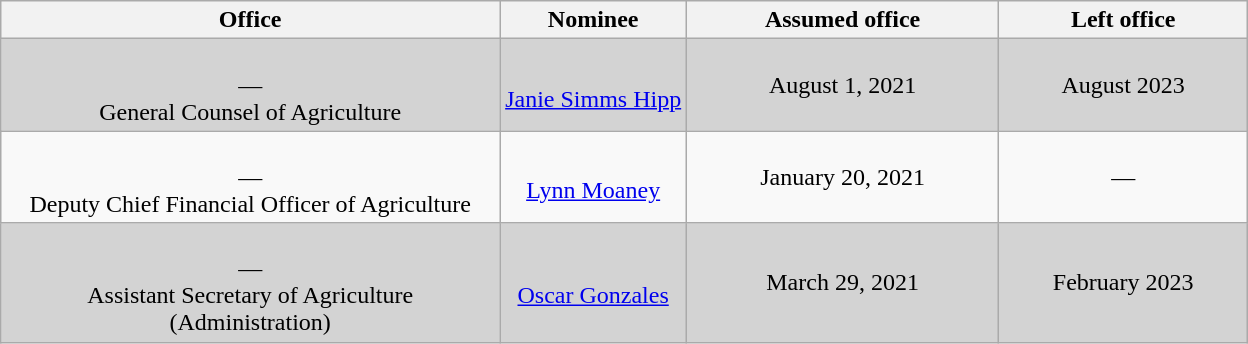<table class="wikitable sortable" style="text-align:center">
<tr>
<th style="width:40%;">Office</th>
<th style="width:15%;">Nominee</th>
<th style="width:25%;" data-sort-type="date">Assumed office</th>
<th style="width:20%;" data-sort-type="date">Left office</th>
</tr>
<tr style="background:lightgray;">
<td><br>—<br>General Counsel of Agriculture</td>
<td><br><a href='#'>Janie Simms Hipp</a></td>
<td>August 1, 2021<br></td>
<td>August 2023</td>
</tr>
<tr>
<td><br>—<br>Deputy Chief Financial Officer of Agriculture</td>
<td><br><a href='#'>Lynn Moaney</a></td>
<td>January 20, 2021</td>
<td>—</td>
</tr>
<tr style="background:lightgray;">
<td><br>—<br>Assistant Secretary of Agriculture<br>(Administration)</td>
<td><br><a href='#'>Oscar Gonzales</a></td>
<td>March 29, 2021</td>
<td>February 2023</td>
</tr>
</table>
